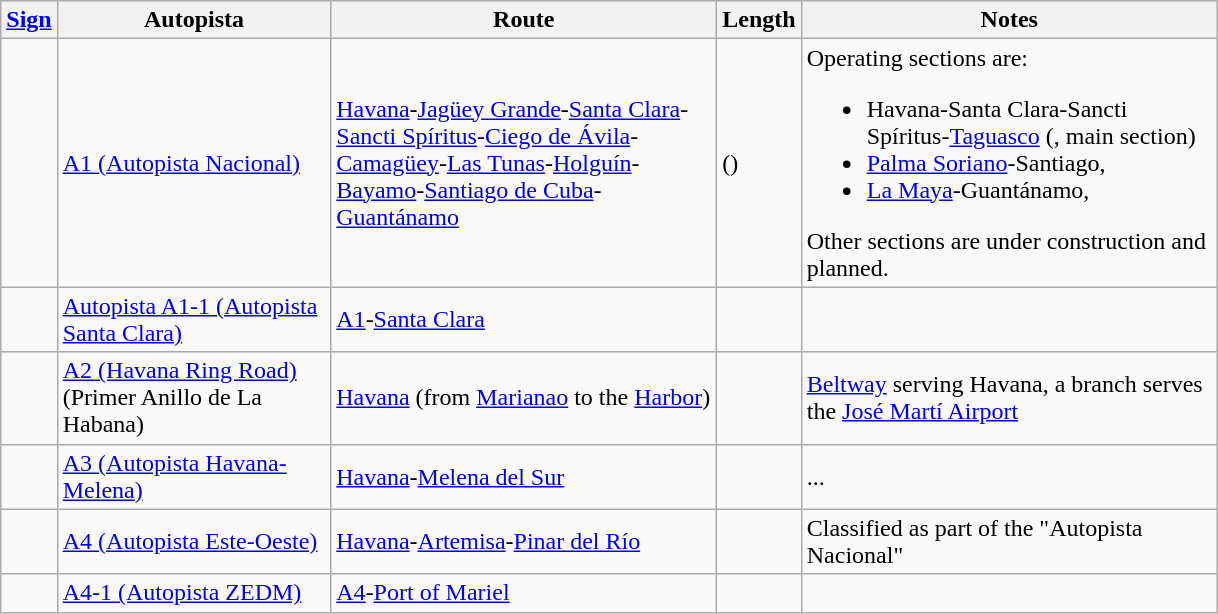<table class="wikitable unsortable">
<tr>
<th width="15px"><a href='#'>Sign</a></th>
<th width="175px">Autopista</th>
<th width="250px">Route</th>
<th width="30px">Length</th>
<th width="270px">Notes</th>
</tr>
<tr>
<td></td>
<td><a href='#'>A1 (Autopista Nacional)</a></td>
<td><a href='#'>Havana</a>-<a href='#'>Jagüey Grande</a>-<a href='#'>Santa Clara</a>-<a href='#'>Sancti Spíritus</a>-<a href='#'>Ciego de Ávila</a>-<a href='#'>Camagüey</a>-<a href='#'>Las Tunas</a>-<a href='#'>Holguín</a>-<a href='#'>Bayamo</a>-<a href='#'>Santiago de Cuba</a>-<a href='#'>Guantánamo</a></td>
<td> ()</td>
<td>Operating sections are:<br><ul><li>Havana-Santa Clara-Sancti Spíritus-<a href='#'>Taguasco</a> (, main section)</li><li><a href='#'>Palma Soriano</a>-Santiago, </li><li><a href='#'>La Maya</a>-Guantánamo, </li></ul>Other sections are under construction and planned.</td>
</tr>
<tr>
<td></td>
<td><a href='#'>Autopista A1-1 (Autopista Santa Clara)</a></td>
<td><a href='#'>A1</a>-<a href='#'>Santa Clara</a></td>
<td></td>
<td></td>
</tr>
<tr>
<td></td>
<td><a href='#'>A2 (Havana Ring Road)</a> <br> (Primer Anillo de La Habana)</td>
<td><a href='#'>Havana</a> (from <a href='#'>Marianao</a> to the <a href='#'>Harbor</a>)</td>
<td></td>
<td><a href='#'>Beltway</a> serving Havana, a branch serves the <a href='#'>José Martí Airport</a></td>
</tr>
<tr>
<td></td>
<td><a href='#'>A3 (Autopista Havana-Melena)</a></td>
<td><a href='#'>Havana</a>-<a href='#'>Melena del Sur</a></td>
<td></td>
<td>...</td>
</tr>
<tr>
<td></td>
<td><a href='#'>A4 (Autopista Este-Oeste)</a></td>
<td><a href='#'>Havana</a>-<a href='#'>Artemisa</a>-<a href='#'>Pinar del Río</a></td>
<td></td>
<td>Classified as part of the "Autopista Nacional"</td>
</tr>
<tr>
<td></td>
<td><a href='#'>A4-1 (Autopista ZEDM)</a></td>
<td><a href='#'>A4</a>-<a href='#'>Port of Mariel</a></td>
<td></td>
<td></td>
</tr>
</table>
